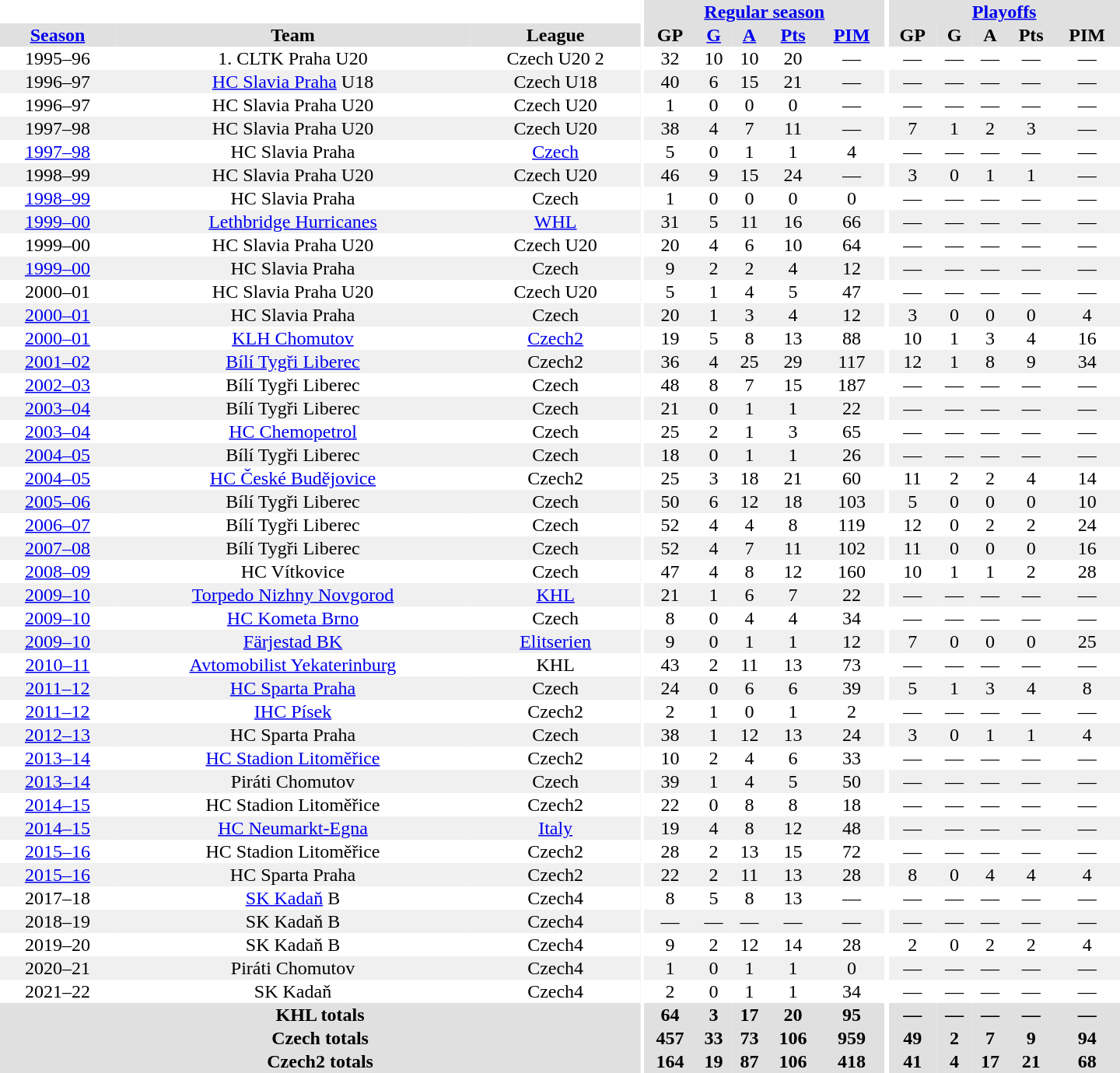<table border="0" cellpadding="1" cellspacing="0" style="text-align:center; width:60em">
<tr bgcolor="#e0e0e0">
<th colspan="3" bgcolor="#ffffff"></th>
<th rowspan="99" bgcolor="#ffffff"></th>
<th colspan="5"><a href='#'>Regular season</a></th>
<th rowspan="99" bgcolor="#ffffff"></th>
<th colspan="5"><a href='#'>Playoffs</a></th>
</tr>
<tr bgcolor="#e0e0e0">
<th><a href='#'>Season</a></th>
<th>Team</th>
<th>League</th>
<th>GP</th>
<th><a href='#'>G</a></th>
<th><a href='#'>A</a></th>
<th><a href='#'>Pts</a></th>
<th><a href='#'>PIM</a></th>
<th>GP</th>
<th>G</th>
<th>A</th>
<th>Pts</th>
<th>PIM</th>
</tr>
<tr>
<td>1995–96</td>
<td>1. CLTK Praha U20</td>
<td>Czech U20 2</td>
<td>32</td>
<td>10</td>
<td>10</td>
<td>20</td>
<td>—</td>
<td>—</td>
<td>—</td>
<td>—</td>
<td>—</td>
<td>—</td>
</tr>
<tr bgcolor="#f0f0f0">
<td>1996–97</td>
<td><a href='#'>HC Slavia Praha</a> U18</td>
<td>Czech U18</td>
<td>40</td>
<td>6</td>
<td>15</td>
<td>21</td>
<td>—</td>
<td>—</td>
<td>—</td>
<td>—</td>
<td>—</td>
<td>—</td>
</tr>
<tr>
<td>1996–97</td>
<td>HC Slavia Praha U20</td>
<td>Czech U20</td>
<td>1</td>
<td>0</td>
<td>0</td>
<td>0</td>
<td>—</td>
<td>—</td>
<td>—</td>
<td>—</td>
<td>—</td>
<td>—</td>
</tr>
<tr bgcolor="#f0f0f0">
<td>1997–98</td>
<td>HC Slavia Praha U20</td>
<td>Czech U20</td>
<td>38</td>
<td>4</td>
<td>7</td>
<td>11</td>
<td>—</td>
<td>7</td>
<td>1</td>
<td>2</td>
<td>3</td>
<td>—</td>
</tr>
<tr>
<td><a href='#'>1997–98</a></td>
<td>HC Slavia Praha</td>
<td><a href='#'>Czech</a></td>
<td>5</td>
<td>0</td>
<td>1</td>
<td>1</td>
<td>4</td>
<td>—</td>
<td>—</td>
<td>—</td>
<td>—</td>
<td>—</td>
</tr>
<tr bgcolor="#f0f0f0">
<td>1998–99</td>
<td>HC Slavia Praha U20</td>
<td>Czech U20</td>
<td>46</td>
<td>9</td>
<td>15</td>
<td>24</td>
<td>—</td>
<td>3</td>
<td>0</td>
<td>1</td>
<td>1</td>
<td>—</td>
</tr>
<tr>
<td><a href='#'>1998–99</a></td>
<td>HC Slavia Praha</td>
<td>Czech</td>
<td>1</td>
<td>0</td>
<td>0</td>
<td>0</td>
<td>0</td>
<td>—</td>
<td>—</td>
<td>—</td>
<td>—</td>
<td>—</td>
</tr>
<tr bgcolor="#f0f0f0">
<td><a href='#'>1999–00</a></td>
<td><a href='#'>Lethbridge Hurricanes</a></td>
<td><a href='#'>WHL</a></td>
<td>31</td>
<td>5</td>
<td>11</td>
<td>16</td>
<td>66</td>
<td>—</td>
<td>—</td>
<td>—</td>
<td>—</td>
<td>—</td>
</tr>
<tr>
<td>1999–00</td>
<td>HC Slavia Praha U20</td>
<td>Czech U20</td>
<td>20</td>
<td>4</td>
<td>6</td>
<td>10</td>
<td>64</td>
<td>—</td>
<td>—</td>
<td>—</td>
<td>—</td>
<td>—</td>
</tr>
<tr bgcolor="#f0f0f0">
<td><a href='#'>1999–00</a></td>
<td>HC Slavia Praha</td>
<td>Czech</td>
<td>9</td>
<td>2</td>
<td>2</td>
<td>4</td>
<td>12</td>
<td>—</td>
<td>—</td>
<td>—</td>
<td>—</td>
<td>—</td>
</tr>
<tr>
<td>2000–01</td>
<td>HC Slavia Praha U20</td>
<td>Czech U20</td>
<td>5</td>
<td>1</td>
<td>4</td>
<td>5</td>
<td>47</td>
<td>—</td>
<td>—</td>
<td>—</td>
<td>—</td>
<td>—</td>
</tr>
<tr bgcolor="#f0f0f0">
<td><a href='#'>2000–01</a></td>
<td>HC Slavia Praha</td>
<td>Czech</td>
<td>20</td>
<td>1</td>
<td>3</td>
<td>4</td>
<td>12</td>
<td>3</td>
<td>0</td>
<td>0</td>
<td>0</td>
<td>4</td>
</tr>
<tr>
<td><a href='#'>2000–01</a></td>
<td><a href='#'>KLH Chomutov</a></td>
<td><a href='#'>Czech2</a></td>
<td>19</td>
<td>5</td>
<td>8</td>
<td>13</td>
<td>88</td>
<td>10</td>
<td>1</td>
<td>3</td>
<td>4</td>
<td>16</td>
</tr>
<tr bgcolor="#f0f0f0">
<td><a href='#'>2001–02</a></td>
<td><a href='#'>Bílí Tygři Liberec</a></td>
<td>Czech2</td>
<td>36</td>
<td>4</td>
<td>25</td>
<td>29</td>
<td>117</td>
<td>12</td>
<td>1</td>
<td>8</td>
<td>9</td>
<td>34</td>
</tr>
<tr>
<td><a href='#'>2002–03</a></td>
<td>Bílí Tygři Liberec</td>
<td>Czech</td>
<td>48</td>
<td>8</td>
<td>7</td>
<td>15</td>
<td>187</td>
<td>—</td>
<td>—</td>
<td>—</td>
<td>—</td>
<td>—</td>
</tr>
<tr bgcolor="#f0f0f0">
<td><a href='#'>2003–04</a></td>
<td>Bílí Tygři Liberec</td>
<td>Czech</td>
<td>21</td>
<td>0</td>
<td>1</td>
<td>1</td>
<td>22</td>
<td>—</td>
<td>—</td>
<td>—</td>
<td>—</td>
<td>—</td>
</tr>
<tr>
<td><a href='#'>2003–04</a></td>
<td><a href='#'>HC Chemopetrol</a></td>
<td>Czech</td>
<td>25</td>
<td>2</td>
<td>1</td>
<td>3</td>
<td>65</td>
<td>—</td>
<td>—</td>
<td>—</td>
<td>—</td>
<td>—</td>
</tr>
<tr bgcolor="#f0f0f0">
<td><a href='#'>2004–05</a></td>
<td>Bílí Tygři Liberec</td>
<td>Czech</td>
<td>18</td>
<td>0</td>
<td>1</td>
<td>1</td>
<td>26</td>
<td>—</td>
<td>—</td>
<td>—</td>
<td>—</td>
<td>—</td>
</tr>
<tr>
<td><a href='#'>2004–05</a></td>
<td><a href='#'>HC České Budějovice</a></td>
<td>Czech2</td>
<td>25</td>
<td>3</td>
<td>18</td>
<td>21</td>
<td>60</td>
<td>11</td>
<td>2</td>
<td>2</td>
<td>4</td>
<td>14</td>
</tr>
<tr bgcolor="#f0f0f0">
<td><a href='#'>2005–06</a></td>
<td>Bílí Tygři Liberec</td>
<td>Czech</td>
<td>50</td>
<td>6</td>
<td>12</td>
<td>18</td>
<td>103</td>
<td>5</td>
<td>0</td>
<td>0</td>
<td>0</td>
<td>10</td>
</tr>
<tr>
<td><a href='#'>2006–07</a></td>
<td>Bílí Tygři Liberec</td>
<td>Czech</td>
<td>52</td>
<td>4</td>
<td>4</td>
<td>8</td>
<td>119</td>
<td>12</td>
<td>0</td>
<td>2</td>
<td>2</td>
<td>24</td>
</tr>
<tr bgcolor="#f0f0f0">
<td><a href='#'>2007–08</a></td>
<td>Bílí Tygři Liberec</td>
<td>Czech</td>
<td>52</td>
<td>4</td>
<td>7</td>
<td>11</td>
<td>102</td>
<td>11</td>
<td>0</td>
<td>0</td>
<td>0</td>
<td>16</td>
</tr>
<tr>
<td><a href='#'>2008–09</a></td>
<td>HC Vítkovice</td>
<td>Czech</td>
<td>47</td>
<td>4</td>
<td>8</td>
<td>12</td>
<td>160</td>
<td>10</td>
<td>1</td>
<td>1</td>
<td>2</td>
<td>28</td>
</tr>
<tr bgcolor="#f0f0f0">
<td><a href='#'>2009–10</a></td>
<td><a href='#'>Torpedo Nizhny Novgorod</a></td>
<td><a href='#'>KHL</a></td>
<td>21</td>
<td>1</td>
<td>6</td>
<td>7</td>
<td>22</td>
<td>—</td>
<td>—</td>
<td>—</td>
<td>—</td>
<td>—</td>
</tr>
<tr>
<td><a href='#'>2009–10</a></td>
<td><a href='#'>HC Kometa Brno</a></td>
<td>Czech</td>
<td>8</td>
<td>0</td>
<td>4</td>
<td>4</td>
<td>34</td>
<td>—</td>
<td>—</td>
<td>—</td>
<td>—</td>
<td>—</td>
</tr>
<tr bgcolor="#f0f0f0">
<td><a href='#'>2009–10</a></td>
<td><a href='#'>Färjestad BK</a></td>
<td><a href='#'>Elitserien</a></td>
<td>9</td>
<td>0</td>
<td>1</td>
<td>1</td>
<td>12</td>
<td>7</td>
<td>0</td>
<td>0</td>
<td>0</td>
<td>25</td>
</tr>
<tr>
<td><a href='#'>2010–11</a></td>
<td><a href='#'>Avtomobilist Yekaterinburg</a></td>
<td>KHL</td>
<td>43</td>
<td>2</td>
<td>11</td>
<td>13</td>
<td>73</td>
<td>—</td>
<td>—</td>
<td>—</td>
<td>—</td>
<td>—</td>
</tr>
<tr bgcolor="#f0f0f0">
<td><a href='#'>2011–12</a></td>
<td><a href='#'>HC Sparta Praha</a></td>
<td>Czech</td>
<td>24</td>
<td>0</td>
<td>6</td>
<td>6</td>
<td>39</td>
<td>5</td>
<td>1</td>
<td>3</td>
<td>4</td>
<td>8</td>
</tr>
<tr>
<td><a href='#'>2011–12</a></td>
<td><a href='#'>IHC Písek</a></td>
<td>Czech2</td>
<td>2</td>
<td>1</td>
<td>0</td>
<td>1</td>
<td>2</td>
<td>—</td>
<td>—</td>
<td>—</td>
<td>—</td>
<td>—</td>
</tr>
<tr bgcolor="#f0f0f0">
<td><a href='#'>2012–13</a></td>
<td>HC Sparta Praha</td>
<td>Czech</td>
<td>38</td>
<td>1</td>
<td>12</td>
<td>13</td>
<td>24</td>
<td>3</td>
<td>0</td>
<td>1</td>
<td>1</td>
<td>4</td>
</tr>
<tr>
<td><a href='#'>2013–14</a></td>
<td><a href='#'>HC Stadion Litoměřice</a></td>
<td>Czech2</td>
<td>10</td>
<td>2</td>
<td>4</td>
<td>6</td>
<td>33</td>
<td>—</td>
<td>—</td>
<td>—</td>
<td>—</td>
<td>—</td>
</tr>
<tr bgcolor="#f0f0f0">
<td><a href='#'>2013–14</a></td>
<td>Piráti Chomutov</td>
<td>Czech</td>
<td>39</td>
<td>1</td>
<td>4</td>
<td>5</td>
<td>50</td>
<td>—</td>
<td>—</td>
<td>—</td>
<td>—</td>
<td>—</td>
</tr>
<tr>
<td><a href='#'>2014–15</a></td>
<td>HC Stadion Litoměřice</td>
<td>Czech2</td>
<td>22</td>
<td>0</td>
<td>8</td>
<td>8</td>
<td>18</td>
<td>—</td>
<td>—</td>
<td>—</td>
<td>—</td>
<td>—</td>
</tr>
<tr bgcolor="#f0f0f0">
<td><a href='#'>2014–15</a></td>
<td><a href='#'>HC Neumarkt-Egna</a></td>
<td><a href='#'>Italy</a></td>
<td>19</td>
<td>4</td>
<td>8</td>
<td>12</td>
<td>48</td>
<td>—</td>
<td>—</td>
<td>—</td>
<td>—</td>
<td>—</td>
</tr>
<tr>
<td><a href='#'>2015–16</a></td>
<td>HC Stadion Litoměřice</td>
<td>Czech2</td>
<td>28</td>
<td>2</td>
<td>13</td>
<td>15</td>
<td>72</td>
<td>—</td>
<td>—</td>
<td>—</td>
<td>—</td>
<td>—</td>
</tr>
<tr bgcolor="#f0f0f0">
<td><a href='#'>2015–16</a></td>
<td>HC Sparta Praha</td>
<td>Czech2</td>
<td>22</td>
<td>2</td>
<td>11</td>
<td>13</td>
<td>28</td>
<td>8</td>
<td>0</td>
<td>4</td>
<td>4</td>
<td>4</td>
</tr>
<tr>
<td>2017–18</td>
<td><a href='#'>SK Kadaň</a> B</td>
<td>Czech4</td>
<td>8</td>
<td>5</td>
<td>8</td>
<td>13</td>
<td>—</td>
<td>—</td>
<td>—</td>
<td>—</td>
<td>—</td>
<td>—</td>
</tr>
<tr bgcolor="#f0f0f0">
<td>2018–19</td>
<td>SK Kadaň B</td>
<td>Czech4</td>
<td>—</td>
<td>—</td>
<td>—</td>
<td>—</td>
<td>—</td>
<td>—</td>
<td>—</td>
<td>—</td>
<td>—</td>
<td>—</td>
</tr>
<tr>
<td>2019–20</td>
<td>SK Kadaň B</td>
<td>Czech4</td>
<td>9</td>
<td>2</td>
<td>12</td>
<td>14</td>
<td>28</td>
<td>2</td>
<td>0</td>
<td>2</td>
<td>2</td>
<td>4</td>
</tr>
<tr bgcolor="#f0f0f0">
<td>2020–21</td>
<td>Piráti Chomutov</td>
<td>Czech4</td>
<td>1</td>
<td>0</td>
<td>1</td>
<td>1</td>
<td>0</td>
<td>—</td>
<td>—</td>
<td>—</td>
<td>—</td>
<td>—</td>
</tr>
<tr>
<td>2021–22</td>
<td>SK Kadaň</td>
<td>Czech4</td>
<td>2</td>
<td>0</td>
<td>1</td>
<td>1</td>
<td>34</td>
<td>—</td>
<td>—</td>
<td>—</td>
<td>—</td>
<td>—</td>
</tr>
<tr>
</tr>
<tr ALIGN="center" bgcolor="#e0e0e0">
<th colspan="3">KHL totals</th>
<th ALIGN="center">64</th>
<th ALIGN="center">3</th>
<th ALIGN="center">17</th>
<th ALIGN="center">20</th>
<th ALIGN="center">95</th>
<th ALIGN="center">—</th>
<th ALIGN="center">—</th>
<th ALIGN="center">—</th>
<th ALIGN="center">—</th>
<th ALIGN="center">—</th>
</tr>
<tr>
</tr>
<tr ALIGN="center" bgcolor="#e0e0e0">
<th colspan="3">Czech totals</th>
<th ALIGN="center">457</th>
<th ALIGN="center">33</th>
<th ALIGN="center">73</th>
<th ALIGN="center">106</th>
<th ALIGN="center">959</th>
<th ALIGN="center">49</th>
<th ALIGN="center">2</th>
<th ALIGN="center">7</th>
<th ALIGN="center">9</th>
<th ALIGN="center">94</th>
</tr>
<tr>
</tr>
<tr ALIGN="center" bgcolor="#e0e0e0">
<th colspan="3">Czech2 totals</th>
<th ALIGN="center">164</th>
<th ALIGN="center">19</th>
<th ALIGN="center">87</th>
<th ALIGN="center">106</th>
<th ALIGN="center">418</th>
<th ALIGN="center">41</th>
<th ALIGN="center">4</th>
<th ALIGN="center">17</th>
<th ALIGN="center">21</th>
<th ALIGN="center">68</th>
</tr>
</table>
